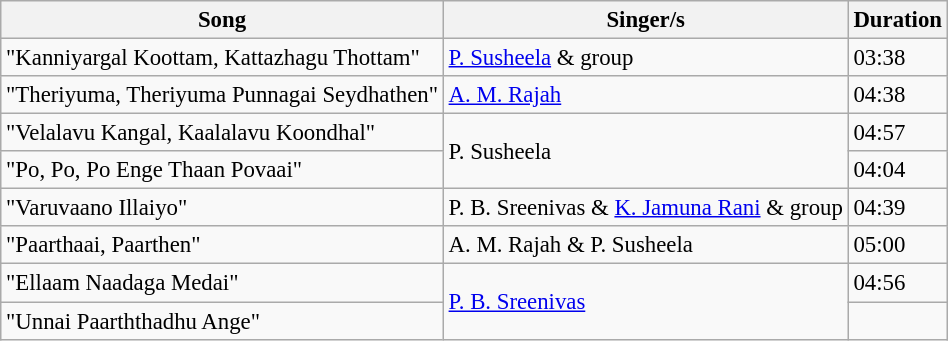<table class="wikitable" style="font-size:95%;">
<tr>
<th>Song</th>
<th>Singer/s</th>
<th>Duration</th>
</tr>
<tr>
<td>"Kanniyargal Koottam, Kattazhagu Thottam"</td>
<td><a href='#'>P. Susheela</a> & group</td>
<td>03:38</td>
</tr>
<tr>
<td>"Theriyuma, Theriyuma Punnagai Seydhathen"</td>
<td><a href='#'>A. M. Rajah</a></td>
<td>04:38</td>
</tr>
<tr>
<td>"Velalavu Kangal, Kaalalavu Koondhal"</td>
<td rowspan=2>P. Susheela</td>
<td>04:57</td>
</tr>
<tr>
<td>"Po, Po, Po Enge Thaan Povaai"</td>
<td>04:04</td>
</tr>
<tr>
<td>"Varuvaano Illaiyo"</td>
<td>P. B. Sreenivas & <a href='#'>K. Jamuna Rani</a> & group</td>
<td>04:39</td>
</tr>
<tr>
<td>"Paarthaai, Paarthen"</td>
<td>A. M. Rajah & P. Susheela</td>
<td>05:00</td>
</tr>
<tr>
<td>"Ellaam Naadaga Medai"</td>
<td rowspan=2><a href='#'>P. B. Sreenivas</a></td>
<td>04:56</td>
</tr>
<tr>
<td>"Unnai Paarththadhu Ange"</td>
<td></td>
</tr>
</table>
